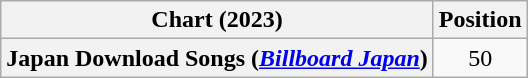<table class="wikitable plainrowheaders" style="text-align:center">
<tr>
<th scope="col">Chart (2023)</th>
<th scope="col">Position</th>
</tr>
<tr>
<th scope="row">Japan Download Songs (<em><a href='#'>Billboard Japan</a></em>)</th>
<td>50</td>
</tr>
</table>
